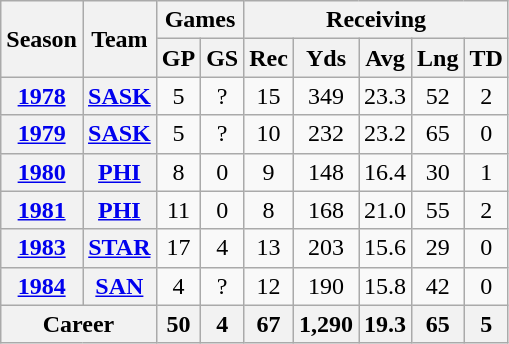<table class=wikitable style="text-align:center;">
<tr>
<th rowspan=2>Season</th>
<th rowspan=2>Team</th>
<th colspan=2>Games</th>
<th colspan=5>Receiving</th>
</tr>
<tr>
<th>GP</th>
<th>GS</th>
<th>Rec</th>
<th>Yds</th>
<th>Avg</th>
<th>Lng</th>
<th>TD</th>
</tr>
<tr>
<th><a href='#'>1978</a></th>
<th><a href='#'>SASK</a></th>
<td>5</td>
<td>?</td>
<td>15</td>
<td>349</td>
<td>23.3</td>
<td>52</td>
<td>2</td>
</tr>
<tr>
<th><a href='#'>1979</a></th>
<th><a href='#'>SASK</a></th>
<td>5</td>
<td>?</td>
<td>10</td>
<td>232</td>
<td>23.2</td>
<td>65</td>
<td>0</td>
</tr>
<tr>
<th><a href='#'>1980</a></th>
<th><a href='#'>PHI</a></th>
<td>8</td>
<td>0</td>
<td>9</td>
<td>148</td>
<td>16.4</td>
<td>30</td>
<td>1</td>
</tr>
<tr>
<th><a href='#'>1981</a></th>
<th><a href='#'>PHI</a></th>
<td>11</td>
<td>0</td>
<td>8</td>
<td>168</td>
<td>21.0</td>
<td>55</td>
<td>2</td>
</tr>
<tr>
<th><a href='#'>1983</a></th>
<th><a href='#'>STAR</a></th>
<td>17</td>
<td>4</td>
<td>13</td>
<td>203</td>
<td>15.6</td>
<td>29</td>
<td>0</td>
</tr>
<tr>
<th><a href='#'>1984</a></th>
<th><a href='#'>SAN</a></th>
<td>4</td>
<td>?</td>
<td>12</td>
<td>190</td>
<td>15.8</td>
<td>42</td>
<td>0</td>
</tr>
<tr>
<th colspan="2">Career</th>
<th>50</th>
<th>4</th>
<th>67</th>
<th>1,290</th>
<th>19.3</th>
<th>65</th>
<th>5</th>
</tr>
</table>
